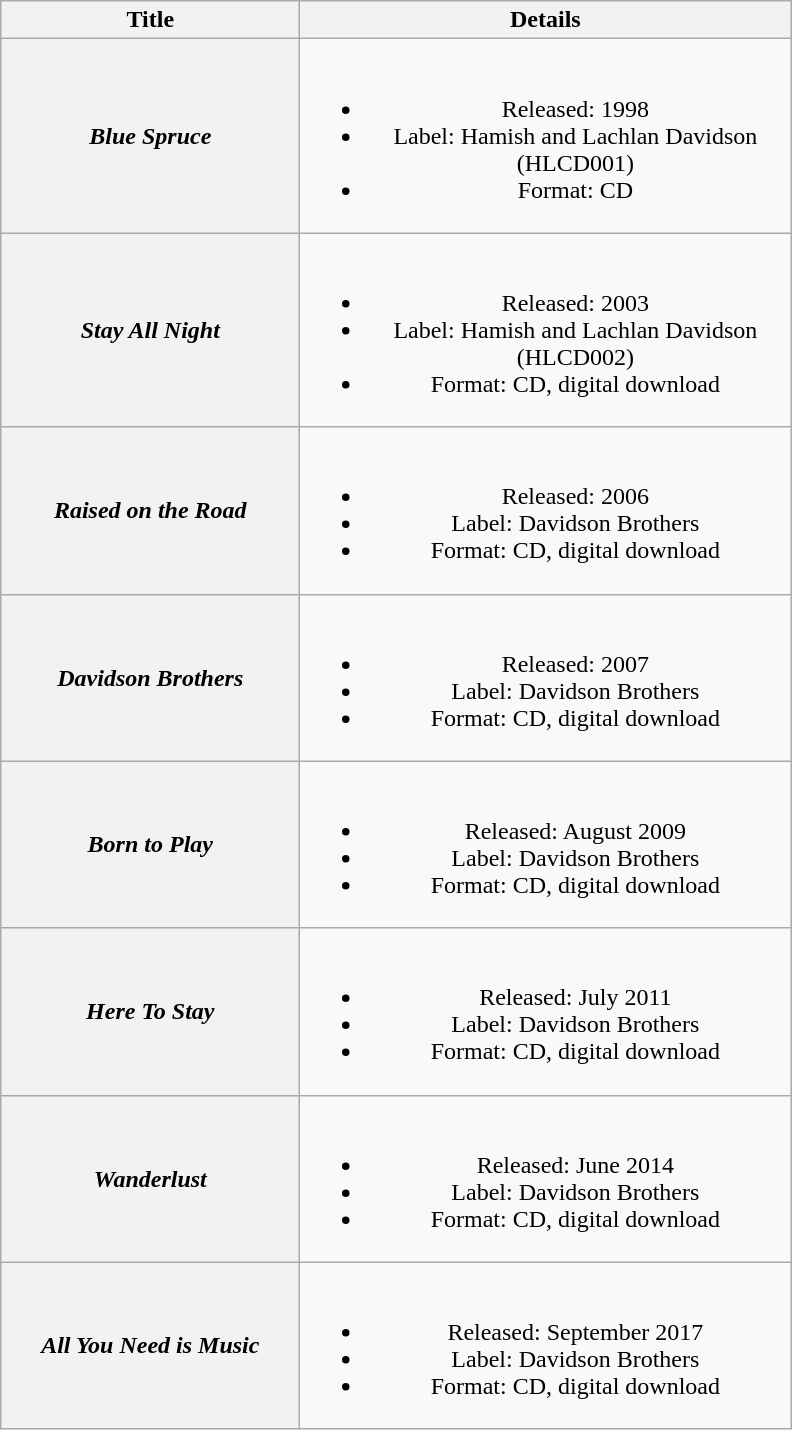<table class="wikitable plainrowheaders" style="text-align:center;">
<tr>
<th rowspan="1" style="width:12em;">Title</th>
<th rowspan="1" style="width:20em;">Details</th>
</tr>
<tr>
<th scope="row"><em>Blue Spruce</em></th>
<td><br><ul><li>Released: 1998</li><li>Label: Hamish and Lachlan Davidson (HLCD001)</li><li>Format: CD</li></ul></td>
</tr>
<tr>
<th scope="row"><em>Stay All Night</em></th>
<td><br><ul><li>Released: 2003</li><li>Label: Hamish and Lachlan Davidson (HLCD002)</li><li>Format: CD, digital download</li></ul></td>
</tr>
<tr>
<th scope="row"><em>Raised on the Road</em></th>
<td><br><ul><li>Released: 2006</li><li>Label: Davidson Brothers</li><li>Format: CD, digital download</li></ul></td>
</tr>
<tr>
<th scope="row"><em>Davidson Brothers</em></th>
<td><br><ul><li>Released: 2007</li><li>Label: Davidson Brothers</li><li>Format: CD, digital download</li></ul></td>
</tr>
<tr>
<th scope="row"><em>Born to Play</em></th>
<td><br><ul><li>Released: August 2009</li><li>Label: Davidson Brothers</li><li>Format: CD, digital download</li></ul></td>
</tr>
<tr>
<th scope="row"><em>Here To Stay</em></th>
<td><br><ul><li>Released: July 2011</li><li>Label: Davidson Brothers</li><li>Format: CD, digital download</li></ul></td>
</tr>
<tr>
<th scope="row"><em>Wanderlust</em></th>
<td><br><ul><li>Released: June 2014</li><li>Label: Davidson Brothers</li><li>Format: CD, digital download</li></ul></td>
</tr>
<tr>
<th scope="row"><em>All You Need is Music</em></th>
<td><br><ul><li>Released: September 2017</li><li>Label: Davidson Brothers</li><li>Format: CD, digital download</li></ul></td>
</tr>
</table>
